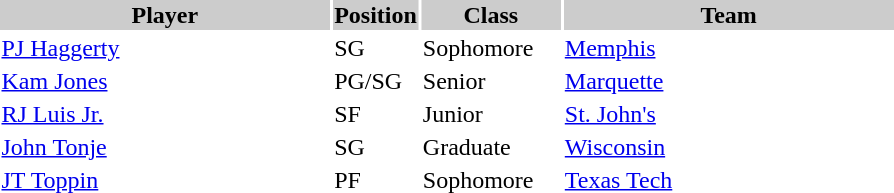<table style="width:600px" "border:'1' 'solid' 'gray' ">
<tr>
<th style="background:#ccc; width:40%;">Player</th>
<th style="background:#ccc; width:4%;">Position</th>
<th style="background:#ccc; width:16%;">Class</th>
<th style="background:#ccc; width:40%;">Team</th>
</tr>
<tr>
<td><a href='#'>PJ Haggerty</a></td>
<td>SG</td>
<td>Sophomore</td>
<td><a href='#'>Memphis</a></td>
</tr>
<tr>
<td><a href='#'>Kam Jones</a></td>
<td>PG/SG</td>
<td>Senior</td>
<td><a href='#'>Marquette</a></td>
</tr>
<tr>
<td><a href='#'>RJ Luis Jr.</a></td>
<td>SF</td>
<td>Junior</td>
<td><a href='#'>St. John's</a></td>
</tr>
<tr>
<td><a href='#'>John Tonje</a></td>
<td>SG</td>
<td>Graduate</td>
<td><a href='#'>Wisconsin</a></td>
</tr>
<tr>
<td><a href='#'>JT Toppin</a></td>
<td>PF</td>
<td>Sophomore</td>
<td><a href='#'>Texas Tech</a></td>
</tr>
</table>
